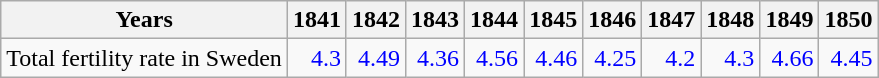<table class="wikitable " style="text-align:right">
<tr>
<th>Years</th>
<th>1841</th>
<th>1842</th>
<th>1843</th>
<th>1844</th>
<th>1845</th>
<th>1846</th>
<th>1847</th>
<th>1848</th>
<th>1849</th>
<th>1850</th>
</tr>
<tr>
<td style="text-align:left;">Total fertility rate in Sweden</td>
<td style="text-align:right; color:blue;">4.3</td>
<td style="text-align:right; color:blue;">4.49</td>
<td style="text-align:right; color:blue;">4.36</td>
<td style="text-align:right; color:blue;">4.56</td>
<td style="text-align:right; color:blue;">4.46</td>
<td style="text-align:right; color:blue;">4.25</td>
<td style="text-align:right; color:blue;">4.2</td>
<td style="text-align:right; color:blue;">4.3</td>
<td style="text-align:right; color:blue;">4.66</td>
<td style="text-align:right; color:blue;">4.45</td>
</tr>
</table>
